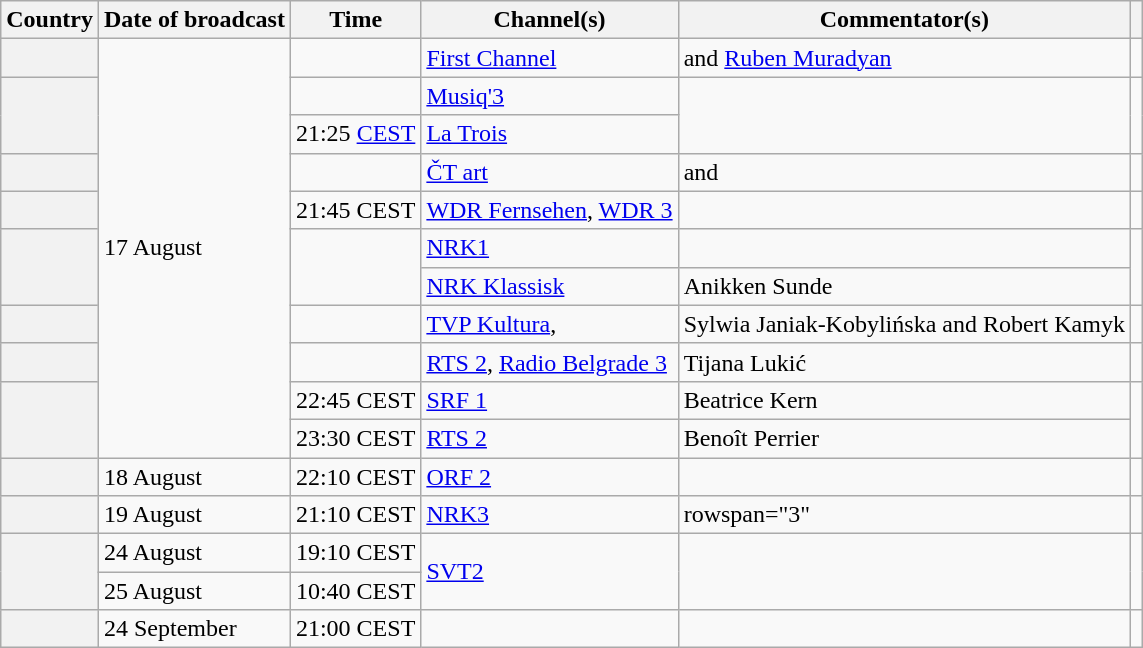<table class="wikitable plainrowheaders sticky-header">
<tr>
<th scope="col">Country</th>
<th scope="col">Date of broadcast</th>
<th scope="col">Time</th>
<th scope="col">Channel(s)</th>
<th scope="col">Commentator(s)</th>
<th scope="col"></th>
</tr>
<tr>
<th scope="row"></th>
<td rowspan="11">17 August</td>
<td></td>
<td><a href='#'>First Channel</a></td>
<td> and <a href='#'>Ruben Muradyan</a></td>
<td></td>
</tr>
<tr>
<th scope="row" rowspan="2"></th>
<td></td>
<td><a href='#'>Musiq'3</a></td>
<td rowspan="2"></td>
<td rowspan="2"></td>
</tr>
<tr>
<td>21:25 <a href='#'>CEST</a></td>
<td><a href='#'>La Trois</a></td>
</tr>
<tr>
<th scope="row"></th>
<td></td>
<td><a href='#'>ČT art</a></td>
<td> and </td>
<td></td>
</tr>
<tr>
<th scope="row"></th>
<td>21:45 CEST</td>
<td><a href='#'>WDR Fernsehen</a>, <a href='#'>WDR 3</a></td>
<td></td>
<td></td>
</tr>
<tr>
<th scope="row" rowspan="2"></th>
<td rowspan="2"></td>
<td><a href='#'>NRK1</a></td>
<td></td>
<td rowspan="2"></td>
</tr>
<tr>
<td><a href='#'>NRK Klassisk</a></td>
<td>Anikken Sunde</td>
</tr>
<tr>
<th scope="row"></th>
<td></td>
<td><a href='#'>TVP Kultura</a>, </td>
<td>Sylwia Janiak-Kobylińska and Robert Kamyk</td>
<td></td>
</tr>
<tr>
<th scope="row"></th>
<td></td>
<td><a href='#'>RTS 2</a>, <a href='#'>Radio Belgrade 3</a></td>
<td>Tijana Lukić</td>
<td></td>
</tr>
<tr>
<th scope="row" rowspan="2"></th>
<td>22:45 CEST</td>
<td><a href='#'>SRF 1</a></td>
<td>Beatrice Kern</td>
<td rowspan="2"></td>
</tr>
<tr>
<td>23:30 CEST</td>
<td><a href='#'>RTS 2</a></td>
<td>Benoît Perrier</td>
</tr>
<tr>
<th scope="row"></th>
<td>18 August</td>
<td>22:10 CEST</td>
<td><a href='#'>ORF 2</a></td>
<td></td>
<td></td>
</tr>
<tr>
<th scope="row"></th>
<td>19 August</td>
<td>21:10 CEST</td>
<td><a href='#'>NRK3</a></td>
<td>rowspan="3" </td>
<td></td>
</tr>
<tr>
<th scope="row" rowspan="2"></th>
<td>24 August</td>
<td>19:10 CEST</td>
<td rowspan="2"><a href='#'>SVT2</a></td>
<td rowspan="2"></td>
</tr>
<tr>
<td>25 August</td>
<td>10:40 CEST</td>
</tr>
<tr>
<th scope="row"></th>
<td>24 September</td>
<td>21:00 CEST</td>
<td></td>
<td></td>
<td></td>
</tr>
</table>
